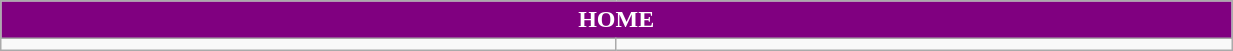<table class="wikitable collapsible collapsed" style="width:65%">
<tr>
<th colspan=6 ! style="color:white; background:purple">HOME</th>
</tr>
<tr>
<td></td>
<td></td>
</tr>
</table>
